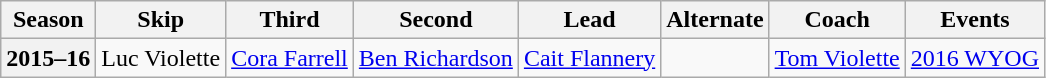<table class="wikitable">
<tr>
<th scope="col">Season</th>
<th scope="col">Skip</th>
<th scope="col">Third</th>
<th scope="col">Second</th>
<th scope="col">Lead</th>
<th scope="col">Alternate</th>
<th scope="col">Coach</th>
<th scope="col">Events</th>
</tr>
<tr>
<th scope="row">2015–16</th>
<td>Luc Violette</td>
<td><a href='#'>Cora Farrell</a></td>
<td><a href='#'>Ben Richardson</a></td>
<td><a href='#'>Cait Flannery</a></td>
<td></td>
<td><a href='#'>Tom Violette</a></td>
<td><a href='#'>2016 WYOG</a> </td>
</tr>
</table>
